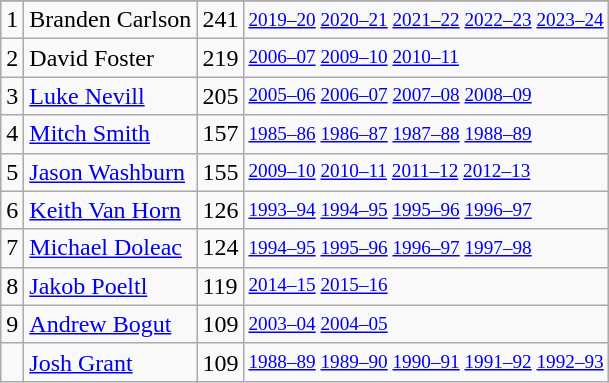<table class="wikitable">
<tr>
</tr>
<tr>
<td>1</td>
<td>Branden Carlson</td>
<td>241</td>
<td style="font-size:80%;"><a href='#'>2019–20</a> <a href='#'>2020–21</a> <a href='#'>2021–22</a> <a href='#'>2022–23</a> <a href='#'>2023–24</a></td>
</tr>
<tr>
<td>2</td>
<td>David Foster</td>
<td>219</td>
<td style="font-size:80%;"><a href='#'>2006–07</a> <a href='#'>2009–10</a> <a href='#'>2010–11</a></td>
</tr>
<tr>
<td>3</td>
<td><a href='#'>Luke Nevill</a></td>
<td>205</td>
<td style="font-size:80%;"><a href='#'>2005–06</a> <a href='#'>2006–07</a> <a href='#'>2007–08</a> <a href='#'>2008–09</a></td>
</tr>
<tr>
<td>4</td>
<td><a href='#'>Mitch Smith</a></td>
<td>157</td>
<td style="font-size:80%;"><a href='#'>1985–86</a> <a href='#'>1986–87</a> <a href='#'>1987–88</a> <a href='#'>1988–89</a></td>
</tr>
<tr>
<td>5</td>
<td><a href='#'>Jason Washburn</a></td>
<td>155</td>
<td style="font-size:80%;"><a href='#'>2009–10</a> <a href='#'>2010–11</a> <a href='#'>2011–12</a> <a href='#'>2012–13</a></td>
</tr>
<tr>
<td>6</td>
<td><a href='#'>Keith Van Horn</a></td>
<td>126</td>
<td style="font-size:80%;"><a href='#'>1993–94</a> <a href='#'>1994–95</a> <a href='#'>1995–96</a> <a href='#'>1996–97</a></td>
</tr>
<tr>
<td>7</td>
<td><a href='#'>Michael Doleac</a></td>
<td>124</td>
<td style="font-size:80%;"><a href='#'>1994–95</a> <a href='#'>1995–96</a> <a href='#'>1996–97</a> <a href='#'>1997–98</a></td>
</tr>
<tr>
<td>8</td>
<td><a href='#'>Jakob Poeltl</a></td>
<td>119</td>
<td style="font-size:80%;"><a href='#'>2014–15</a> <a href='#'>2015–16</a></td>
</tr>
<tr>
<td>9</td>
<td><a href='#'>Andrew Bogut</a></td>
<td>109</td>
<td style="font-size:80%;"><a href='#'>2003–04</a> <a href='#'>2004–05</a></td>
</tr>
<tr>
<td></td>
<td><a href='#'>Josh Grant</a></td>
<td>109</td>
<td style="font-size:80%;"><a href='#'>1988–89</a> <a href='#'>1989–90</a> <a href='#'>1990–91</a> <a href='#'>1991–92</a> <a href='#'>1992–93</a></td>
</tr>
</table>
